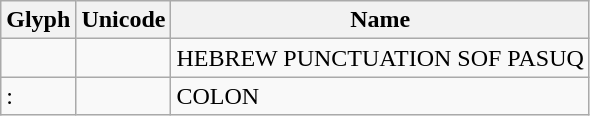<table class="wikitable">
<tr>
<th>Glyph</th>
<th>Unicode</th>
<th>Name</th>
</tr>
<tr>
<td></td>
<td></td>
<td>HEBREW PUNCTUATION SOF PASUQ</td>
</tr>
<tr>
<td>:</td>
<td></td>
<td>COLON</td>
</tr>
</table>
